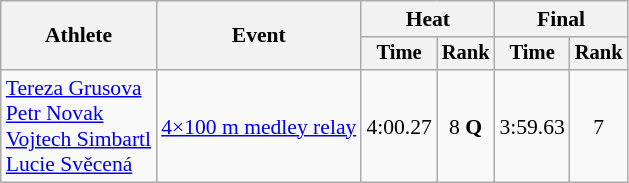<table class=wikitable style="font-size:90%">
<tr>
<th rowspan=2>Athlete</th>
<th rowspan=2>Event</th>
<th colspan="2">Heat</th>
<th colspan="2">Final</th>
</tr>
<tr style="font-size:95%">
<th>Time</th>
<th>Rank</th>
<th>Time</th>
<th>Rank</th>
</tr>
<tr align=center>
<td align=left><a href='#'>Tereza Grusova</a><br><a href='#'>Petr Novak</a><br><a href='#'>Vojtech Simbartl</a><br><a href='#'>Lucie Svěcená</a></td>
<td align=left><a href='#'>4×100 m medley relay</a></td>
<td>4:00.27</td>
<td>8 <strong>Q</strong></td>
<td>3:59.63</td>
<td>7</td>
</tr>
</table>
